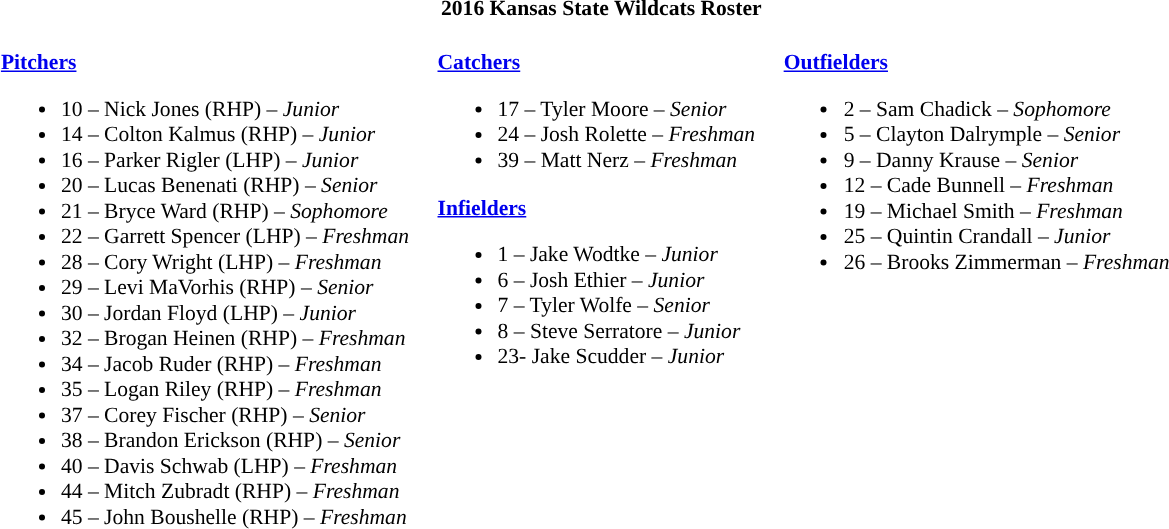<table class="toccolours" style="border-collapse:collapse; font-size:90%;">
<tr>
<th colspan=9>2016 Kansas State Wildcats Roster</th>
</tr>
<tr>
<td width="03"> </td>
<td valign="top"><br><strong><a href='#'>Pitchers</a></strong><ul><li>10 – Nick Jones (RHP) – <em>Junior</em></li><li>14 – Colton Kalmus (RHP) – <em> Junior</em></li><li>16 – Parker Rigler (LHP) – <em>Junior</em></li><li>20 – Lucas Benenati (RHP) – <em> Senior</em></li><li>21 – Bryce Ward (RHP) – <em>Sophomore</em></li><li>22 – Garrett Spencer (LHP) – <em>Freshman</em></li><li>28 – Cory Wright (LHP) – <em>Freshman</em></li><li>29 – Levi MaVorhis (RHP) – <em>Senior</em></li><li>30 – Jordan Floyd (LHP) – <em>Junior</em></li><li>32 – Brogan Heinen (RHP) – <em>Freshman</em></li><li>34 – Jacob Ruder (RHP) – <em>Freshman</em></li><li>35 – Logan Riley (RHP) – <em>Freshman</em></li><li>37 – Corey Fischer (RHP) – <em>Senior</em></li><li>38 – Brandon Erickson (RHP) – <em>Senior</em></li><li>40 – Davis Schwab (LHP) – <em>Freshman</em></li><li>44 – Mitch Zubradt (RHP) – <em>Freshman</em></li><li>45 – John Boushelle (RHP) – <em>Freshman</em></li></ul></td>
<td width="15"> </td>
<td valign="top"><br><strong><a href='#'>Catchers</a></strong><ul><li>17 – Tyler Moore – <em>Senior</em></li><li>24 – Josh Rolette – <em>Freshman</em></li><li>39 – Matt Nerz – <em> Freshman</em></li></ul><strong><a href='#'>Infielders</a></strong><ul><li>1 – Jake Wodtke – <em> Junior</em></li><li>6 – Josh Ethier – <em>Junior</em></li><li>7 – Tyler Wolfe – <em>Senior</em></li><li>8 – Steve Serratore – <em> Junior</em></li><li>23- Jake Scudder – <em>Junior</em></li></ul></td>
<td width="15"> </td>
<td valign="top"><br><strong><a href='#'>Outfielders</a></strong><ul><li>2 – Sam Chadick – <em>Sophomore</em></li><li>5 – Clayton Dalrymple – <em>Senior</em></li><li>9 – Danny Krause – <em>Senior</em></li><li>12 – Cade Bunnell – <em>Freshman</em></li><li>19 – Michael Smith – <em>Freshman</em></li><li>25 – Quintin Crandall – <em> Junior</em></li><li>26 – Brooks Zimmerman – <em>Freshman</em></li></ul></td>
<td width="25"> </td>
</tr>
</table>
